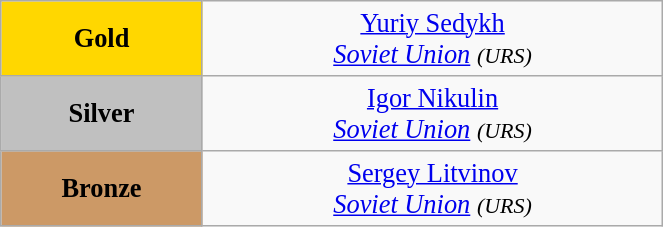<table class="wikitable" style=" text-align:center; font-size:110%;" width="35%">
<tr>
<td bgcolor="gold"><strong>Gold</strong></td>
<td> <a href='#'>Yuriy Sedykh</a><br><em><a href='#'>Soviet Union</a> <small>(URS)</small></em></td>
</tr>
<tr>
<td bgcolor="silver"><strong>Silver</strong></td>
<td> <a href='#'>Igor Nikulin</a><br><em><a href='#'>Soviet Union</a> <small>(URS)</small></em></td>
</tr>
<tr>
<td bgcolor="CC9966"><strong>Bronze</strong></td>
<td> <a href='#'>Sergey Litvinov</a><br><em><a href='#'>Soviet Union</a> <small>(URS)</small></em></td>
</tr>
</table>
